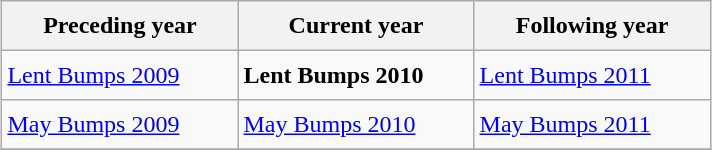<table class="wikitable" style="height:100px; margin:1em auto;">
<tr>
<th width=150>Preceding year</th>
<th width=150>Current year</th>
<th width=150>Following year</th>
</tr>
<tr>
<td><a href='#'>Lent Bumps 2009</a></td>
<td><strong>Lent Bumps 2010</strong></td>
<td><a href='#'>Lent Bumps 2011</a></td>
</tr>
<tr>
<td><a href='#'>May Bumps 2009</a></td>
<td><a href='#'>May Bumps 2010</a></td>
<td><a href='#'>May Bumps 2011</a></td>
</tr>
<tr>
</tr>
</table>
